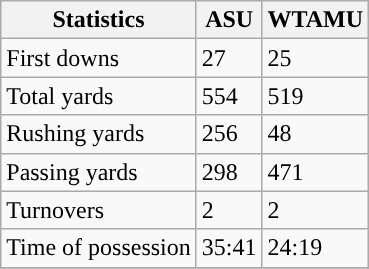<table class="wikitable">
<tr>
<th>Statistics</th>
<th>ASU</th>
<th>WTAMU</th>
</tr>
<tr>
<td>First downs</td>
<td>27</td>
<td>25</td>
</tr>
<tr>
<td>Total yards</td>
<td>554</td>
<td>519</td>
</tr>
<tr>
<td>Rushing yards</td>
<td>256</td>
<td>48</td>
</tr>
<tr>
<td>Passing yards</td>
<td>298</td>
<td>471</td>
</tr>
<tr>
<td>Turnovers</td>
<td>2</td>
<td>2</td>
</tr>
<tr>
<td>Time of possession</td>
<td>35:41</td>
<td>24:19</td>
</tr>
<tr>
</tr>
</table>
